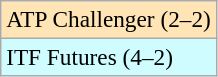<table class=wikitable style=font-size:97%>
<tr bgcolor=moccasin>
<td>ATP Challenger (2–2)</td>
</tr>
<tr bgcolor=CFFCFF>
<td>ITF Futures (4–2)</td>
</tr>
</table>
